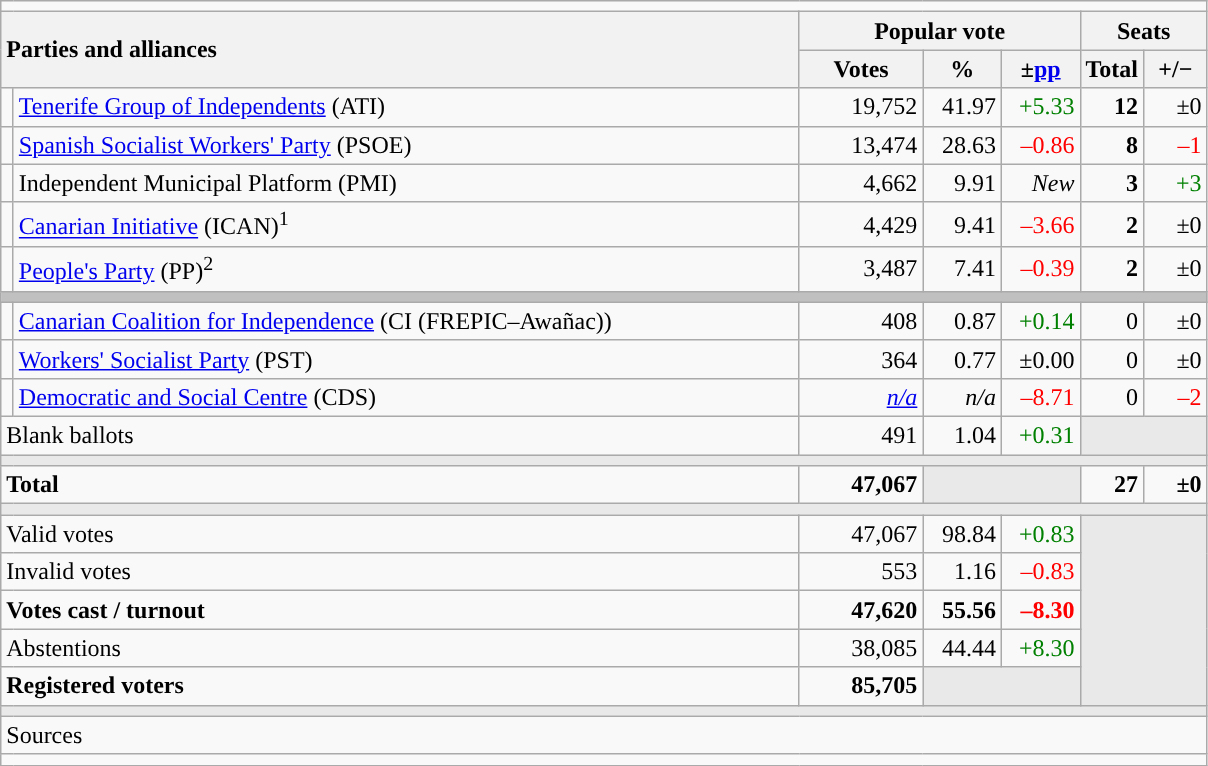<table class="wikitable" style="text-align:right;">
<tr>
<td colspan="7"></td>
</tr>
<tr>
<th style="text-align:left;" rowspan="2" colspan="2" width="525">Parties and alliances</th>
<th colspan="3">Popular vote</th>
<th colspan="2">Seats</th>
</tr>
<tr>
<th width="75">Votes</th>
<th width="45">%</th>
<th width="45">±<a href='#'>pp</a></th>
<th width="35">Total</th>
<th width="35">+/−</th>
</tr>
<tr>
<td width="1" style="color:inherit;background:"></td>
<td align="left"><a href='#'>Tenerife Group of Independents</a> (ATI)</td>
<td>19,752</td>
<td>41.97</td>
<td style="color:green;">+5.33</td>
<td><strong>12</strong></td>
<td>±0</td>
</tr>
<tr>
<td style="color:inherit;background:"></td>
<td align="left"><a href='#'>Spanish Socialist Workers' Party</a> (PSOE)</td>
<td>13,474</td>
<td>28.63</td>
<td style="color:red;">–0.86</td>
<td><strong>8</strong></td>
<td style="color:red;">–1</td>
</tr>
<tr>
<td style="color:inherit;background:"></td>
<td align="left">Independent Municipal Platform (PMI)</td>
<td>4,662</td>
<td>9.91</td>
<td><em>New</em></td>
<td><strong>3</strong></td>
<td style="color:green;">+3</td>
</tr>
<tr>
<td style="color:inherit;background:"></td>
<td align="left"><a href='#'>Canarian Initiative</a> (ICAN)<sup>1</sup></td>
<td>4,429</td>
<td>9.41</td>
<td style="color:red;">–3.66</td>
<td><strong>2</strong></td>
<td>±0</td>
</tr>
<tr>
<td style="color:inherit;background:"></td>
<td align="left"><a href='#'>People's Party</a> (PP)<sup>2</sup></td>
<td>3,487</td>
<td>7.41</td>
<td style="color:red;">–0.39</td>
<td><strong>2</strong></td>
<td>±0</td>
</tr>
<tr>
<td colspan="7" bgcolor="#C0C0C0"></td>
</tr>
<tr>
<td style="color:inherit;background:"></td>
<td align="left"><a href='#'>Canarian Coalition for Independence</a> (CI (FREPIC–Awañac))</td>
<td>408</td>
<td>0.87</td>
<td style="color:green;">+0.14</td>
<td>0</td>
<td>±0</td>
</tr>
<tr>
<td style="color:inherit;background:"></td>
<td align="left"><a href='#'>Workers' Socialist Party</a> (PST)</td>
<td>364</td>
<td>0.77</td>
<td>±0.00</td>
<td>0</td>
<td>±0</td>
</tr>
<tr>
<td style="color:inherit;background:"></td>
<td align="left"><a href='#'>Democratic and Social Centre</a> (CDS)</td>
<td><em><a href='#'>n/a</a></em></td>
<td><em>n/a</em></td>
<td style="color:red;">–8.71</td>
<td>0</td>
<td style="color:red;">–2</td>
</tr>
<tr>
<td align="left" colspan="2">Blank ballots</td>
<td>491</td>
<td>1.04</td>
<td style="color:green;">+0.31</td>
<td bgcolor="#E9E9E9" colspan="2"></td>
</tr>
<tr>
<td colspan="7" bgcolor="#E9E9E9"></td>
</tr>
<tr style="font-weight:bold;">
<td align="left" colspan="2">Total</td>
<td>47,067</td>
<td bgcolor="#E9E9E9" colspan="2"></td>
<td>27</td>
<td>±0</td>
</tr>
<tr>
<td colspan="7" bgcolor="#E9E9E9"></td>
</tr>
<tr>
<td align="left" colspan="2">Valid votes</td>
<td>47,067</td>
<td>98.84</td>
<td style="color:green;">+0.83</td>
<td bgcolor="#E9E9E9" colspan="2" rowspan="5"></td>
</tr>
<tr>
<td align="left" colspan="2">Invalid votes</td>
<td>553</td>
<td>1.16</td>
<td style="color:red;">–0.83</td>
</tr>
<tr style="font-weight:bold;">
<td align="left" colspan="2">Votes cast / turnout</td>
<td>47,620</td>
<td>55.56</td>
<td style="color:red;">–8.30</td>
</tr>
<tr>
<td align="left" colspan="2">Abstentions</td>
<td>38,085</td>
<td>44.44</td>
<td style="color:green;">+8.30</td>
</tr>
<tr style="font-weight:bold;">
<td align="left" colspan="2">Registered voters</td>
<td>85,705</td>
<td bgcolor="#E9E9E9" colspan="2"></td>
</tr>
<tr>
<td colspan="7" bgcolor="#E9E9E9"></td>
</tr>
<tr>
<td align="left" colspan="7">Sources</td>
</tr>
<tr>
<td colspan="7" style="text-align:left; max-width:790px;"></td>
</tr>
</table>
